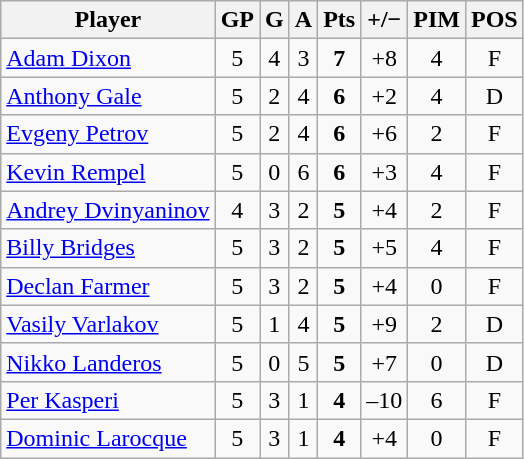<table class="wikitable sortable" style="text-align:center;">
<tr>
<th>Player</th>
<th>GP</th>
<th>G</th>
<th>A</th>
<th>Pts</th>
<th>+/−</th>
<th>PIM</th>
<th>POS</th>
</tr>
<tr>
<td style="text-align:left;"> <a href='#'>Adam Dixon</a></td>
<td>5</td>
<td>4</td>
<td>3</td>
<td><strong>7</strong></td>
<td>+8</td>
<td>4</td>
<td>F</td>
</tr>
<tr>
<td style="text-align:left;"> <a href='#'>Anthony Gale</a></td>
<td>5</td>
<td>2</td>
<td>4</td>
<td><strong>6</strong></td>
<td>+2</td>
<td>4</td>
<td>D</td>
</tr>
<tr>
<td style="text-align:left;"> <a href='#'>Evgeny Petrov</a></td>
<td>5</td>
<td>2</td>
<td>4</td>
<td><strong>6</strong></td>
<td>+6</td>
<td>2</td>
<td>F</td>
</tr>
<tr>
<td style="text-align:left;"> <a href='#'>Kevin Rempel</a></td>
<td>5</td>
<td>0</td>
<td>6</td>
<td><strong>6</strong></td>
<td>+3</td>
<td>4</td>
<td>F</td>
</tr>
<tr>
<td style="text-align:left;"> <a href='#'>Andrey Dvinyaninov</a></td>
<td>4</td>
<td>3</td>
<td>2</td>
<td><strong>5</strong></td>
<td>+4</td>
<td>2</td>
<td>F</td>
</tr>
<tr>
<td style="text-align:left;"> <a href='#'>Billy Bridges</a></td>
<td>5</td>
<td>3</td>
<td>2</td>
<td><strong>5</strong></td>
<td>+5</td>
<td>4</td>
<td>F</td>
</tr>
<tr>
<td style="text-align:left;"> <a href='#'>Declan Farmer</a></td>
<td>5</td>
<td>3</td>
<td>2</td>
<td><strong>5</strong></td>
<td>+4</td>
<td>0</td>
<td>F</td>
</tr>
<tr>
<td style="text-align:left;"> <a href='#'>Vasily Varlakov</a></td>
<td>5</td>
<td>1</td>
<td>4</td>
<td><strong>5</strong></td>
<td>+9</td>
<td>2</td>
<td>D</td>
</tr>
<tr>
<td style="text-align:left;"> <a href='#'>Nikko Landeros</a></td>
<td>5</td>
<td>0</td>
<td>5</td>
<td><strong>5</strong></td>
<td>+7</td>
<td>0</td>
<td>D</td>
</tr>
<tr>
<td style="text-align:left;"> <a href='#'>Per Kasperi</a></td>
<td>5</td>
<td>3</td>
<td>1</td>
<td><strong>4</strong></td>
<td>–10</td>
<td>6</td>
<td>F</td>
</tr>
<tr>
<td style="text-align:left;"> <a href='#'>Dominic Larocque</a></td>
<td>5</td>
<td>3</td>
<td>1</td>
<td><strong>4</strong></td>
<td>+4</td>
<td>0</td>
<td>F</td>
</tr>
</table>
